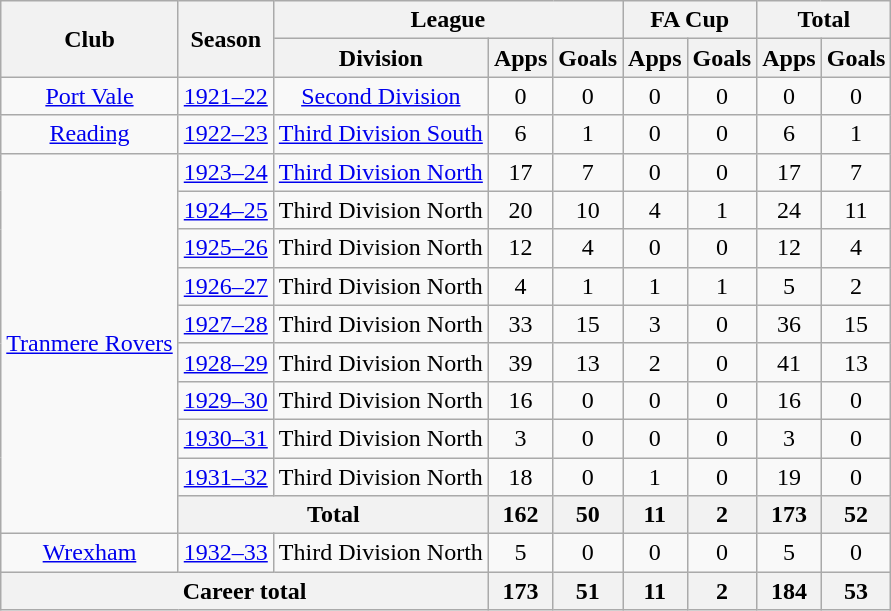<table class="wikitable" style="text-align: center;">
<tr>
<th rowspan="2">Club</th>
<th rowspan="2">Season</th>
<th colspan="3">League</th>
<th colspan="2">FA Cup</th>
<th colspan="2">Total</th>
</tr>
<tr>
<th>Division</th>
<th>Apps</th>
<th>Goals</th>
<th>Apps</th>
<th>Goals</th>
<th>Apps</th>
<th>Goals</th>
</tr>
<tr>
<td><a href='#'>Port Vale</a></td>
<td><a href='#'>1921–22</a></td>
<td><a href='#'>Second Division</a></td>
<td>0</td>
<td>0</td>
<td>0</td>
<td>0</td>
<td>0</td>
<td>0</td>
</tr>
<tr>
<td><a href='#'>Reading</a></td>
<td><a href='#'>1922–23</a></td>
<td><a href='#'>Third Division South</a></td>
<td>6</td>
<td>1</td>
<td>0</td>
<td>0</td>
<td>6</td>
<td>1</td>
</tr>
<tr>
<td rowspan="10"><a href='#'>Tranmere Rovers</a></td>
<td><a href='#'>1923–24</a></td>
<td><a href='#'>Third Division North</a></td>
<td>17</td>
<td>7</td>
<td>0</td>
<td>0</td>
<td>17</td>
<td>7</td>
</tr>
<tr>
<td><a href='#'>1924–25</a></td>
<td>Third Division North</td>
<td>20</td>
<td>10</td>
<td>4</td>
<td>1</td>
<td>24</td>
<td>11</td>
</tr>
<tr>
<td><a href='#'>1925–26</a></td>
<td>Third Division North</td>
<td>12</td>
<td>4</td>
<td>0</td>
<td>0</td>
<td>12</td>
<td>4</td>
</tr>
<tr>
<td><a href='#'>1926–27</a></td>
<td>Third Division North</td>
<td>4</td>
<td>1</td>
<td>1</td>
<td>1</td>
<td>5</td>
<td>2</td>
</tr>
<tr>
<td><a href='#'>1927–28</a></td>
<td>Third Division North</td>
<td>33</td>
<td>15</td>
<td>3</td>
<td>0</td>
<td>36</td>
<td>15</td>
</tr>
<tr>
<td><a href='#'>1928–29</a></td>
<td>Third Division North</td>
<td>39</td>
<td>13</td>
<td>2</td>
<td>0</td>
<td>41</td>
<td>13</td>
</tr>
<tr>
<td><a href='#'>1929–30</a></td>
<td>Third Division North</td>
<td>16</td>
<td>0</td>
<td>0</td>
<td>0</td>
<td>16</td>
<td>0</td>
</tr>
<tr>
<td><a href='#'>1930–31</a></td>
<td>Third Division North</td>
<td>3</td>
<td>0</td>
<td>0</td>
<td>0</td>
<td>3</td>
<td>0</td>
</tr>
<tr>
<td><a href='#'>1931–32</a></td>
<td>Third Division North</td>
<td>18</td>
<td>0</td>
<td>1</td>
<td>0</td>
<td>19</td>
<td>0</td>
</tr>
<tr>
<th colspan="2">Total</th>
<th>162</th>
<th>50</th>
<th>11</th>
<th>2</th>
<th>173</th>
<th>52</th>
</tr>
<tr>
<td><a href='#'>Wrexham</a></td>
<td><a href='#'>1932–33</a></td>
<td>Third Division North</td>
<td>5</td>
<td>0</td>
<td>0</td>
<td>0</td>
<td>5</td>
<td>0</td>
</tr>
<tr>
<th colspan="3">Career total</th>
<th>173</th>
<th>51</th>
<th>11</th>
<th>2</th>
<th>184</th>
<th>53</th>
</tr>
</table>
